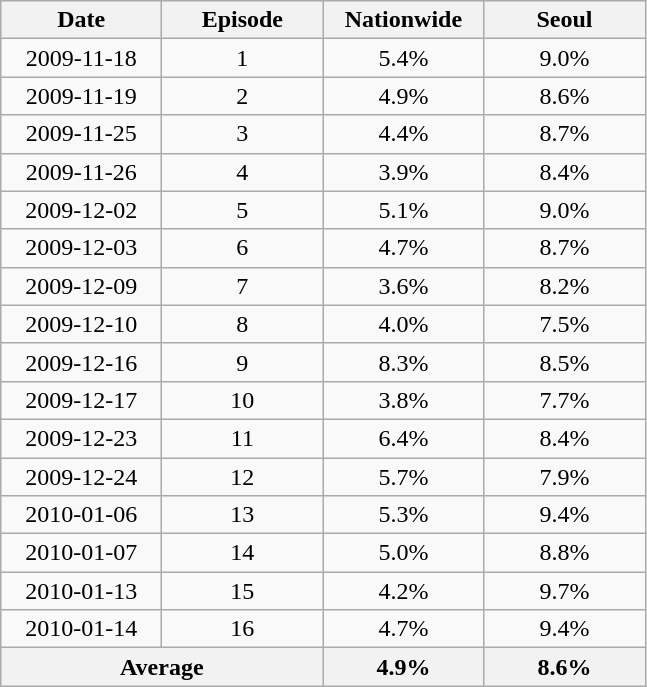<table class="wikitable">
<tr>
<th width=100>Date</th>
<th width=100>Episode</th>
<th width=100>Nationwide</th>
<th width=100>Seoul</th>
</tr>
<tr align=center>
<td>2009-11-18</td>
<td>1</td>
<td>5.4%</td>
<td>9.0%</td>
</tr>
<tr align=center>
<td>2009-11-19</td>
<td>2</td>
<td>4.9%</td>
<td>8.6%</td>
</tr>
<tr align=center>
<td>2009-11-25</td>
<td>3</td>
<td>4.4%</td>
<td>8.7%</td>
</tr>
<tr align=center>
<td>2009-11-26</td>
<td>4</td>
<td>3.9%</td>
<td>8.4%</td>
</tr>
<tr align=center>
<td>2009-12-02</td>
<td>5</td>
<td>5.1%</td>
<td>9.0%</td>
</tr>
<tr align=center>
<td>2009-12-03</td>
<td>6</td>
<td>4.7%</td>
<td>8.7%</td>
</tr>
<tr align=center>
<td>2009-12-09</td>
<td>7</td>
<td>3.6%</td>
<td>8.2%</td>
</tr>
<tr align=center>
<td>2009-12-10</td>
<td>8</td>
<td>4.0%</td>
<td>7.5%</td>
</tr>
<tr align=center>
<td>2009-12-16</td>
<td>9</td>
<td>8.3%</td>
<td>8.5%</td>
</tr>
<tr align=center>
<td>2009-12-17</td>
<td>10</td>
<td>3.8%</td>
<td>7.7%</td>
</tr>
<tr align=center>
<td>2009-12-23</td>
<td>11</td>
<td>6.4%</td>
<td>8.4%</td>
</tr>
<tr align=center>
<td>2009-12-24</td>
<td>12</td>
<td>5.7%</td>
<td>7.9%</td>
</tr>
<tr align=center>
<td>2010-01-06</td>
<td>13</td>
<td>5.3%</td>
<td>9.4%</td>
</tr>
<tr align=center>
<td>2010-01-07</td>
<td>14</td>
<td>5.0%</td>
<td>8.8%</td>
</tr>
<tr align=center>
<td>2010-01-13</td>
<td>15</td>
<td>4.2%</td>
<td>9.7%</td>
</tr>
<tr align=center>
<td>2010-01-14</td>
<td>16</td>
<td>4.7%</td>
<td>9.4%</td>
</tr>
<tr align="center">
<th colspan=2>Average</th>
<th>4.9%</th>
<th>8.6%</th>
</tr>
</table>
